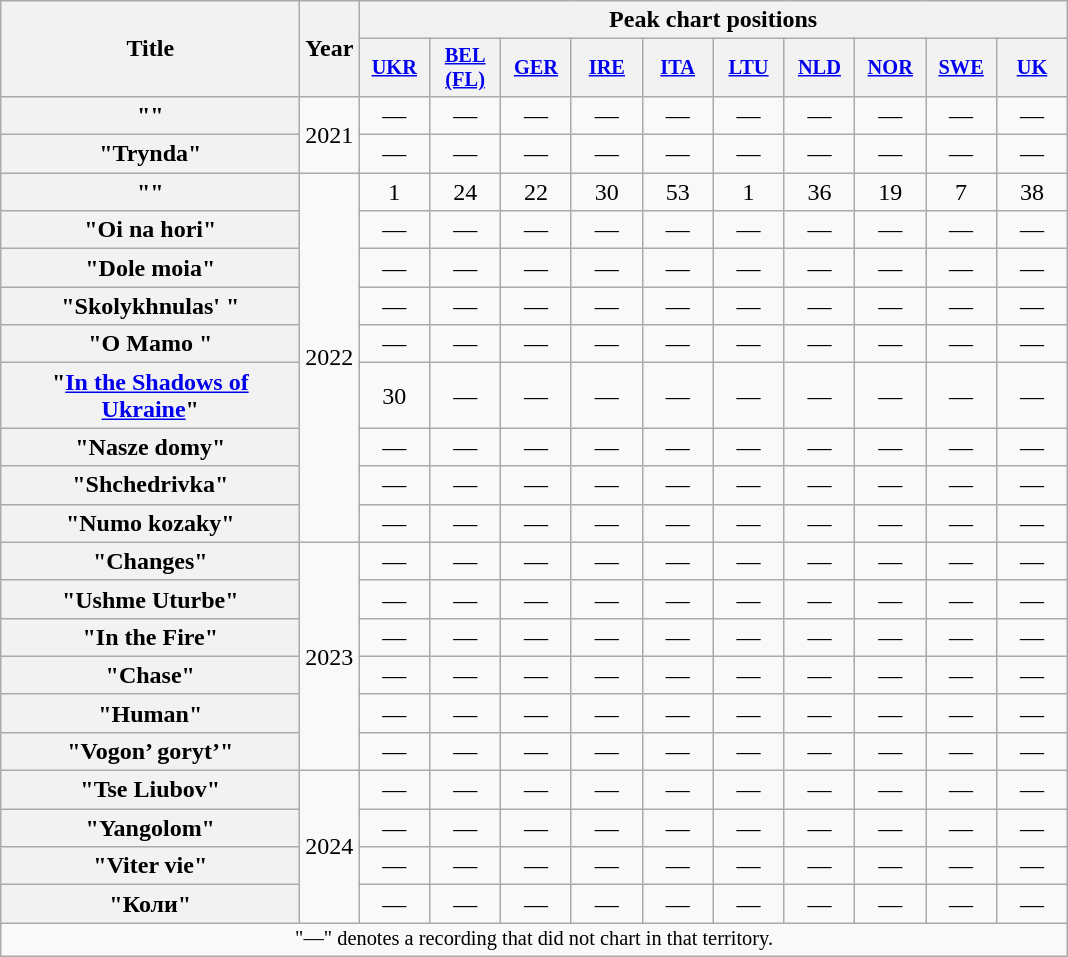<table class="wikitable plainrowheaders" style="text-align:center;">
<tr>
<th scope="col" rowspan="2" style="width:12em;">Title</th>
<th scope="col" rowspan="2" style="width:2em;">Year</th>
<th scope="col" colspan="10">Peak chart positions</th>
</tr>
<tr>
<th style="width:3em;font-size:85%"><a href='#'>UKR</a><br></th>
<th style="width:3em;font-size:85%"><a href='#'>BEL<br>(FL)</a><br></th>
<th style="width:3em;font-size:85%"><a href='#'>GER</a><br></th>
<th style="width:3em;font-size:85%"><a href='#'>IRE</a><br></th>
<th style="width:3em;font-size:85%"><a href='#'>ITA</a><br></th>
<th style="width:3em;font-size:85%"><a href='#'>LTU</a><br></th>
<th style="width:3em;font-size:85%"><a href='#'>NLD</a><br></th>
<th style="width:3em;font-size:85%"><a href='#'>NOR</a><br></th>
<th style="width:3em;font-size:85%"><a href='#'>SWE</a><br></th>
<th style="width:3em;font-size:85%"><a href='#'>UK</a><br></th>
</tr>
<tr>
<th scope="row">""</th>
<td rowspan="2">2021</td>
<td>—</td>
<td>—</td>
<td>—</td>
<td>—</td>
<td>—</td>
<td>—</td>
<td>—</td>
<td>—</td>
<td>—</td>
<td>—</td>
</tr>
<tr>
<th scope="row">"Trynda" </th>
<td>—</td>
<td>—</td>
<td>—</td>
<td>—</td>
<td>—</td>
<td>—</td>
<td>—</td>
<td>—</td>
<td>—</td>
<td>—</td>
</tr>
<tr>
<th scope="row">""</th>
<td rowspan="9">2022</td>
<td>1</td>
<td>24</td>
<td>22</td>
<td>30</td>
<td>53</td>
<td>1</td>
<td>36</td>
<td>19</td>
<td>7</td>
<td>38</td>
</tr>
<tr>
<th scope="row">"Oi na hori"</th>
<td>—</td>
<td>—</td>
<td>—</td>
<td>—</td>
<td>—</td>
<td>—</td>
<td>—</td>
<td>—</td>
<td>—</td>
<td>—</td>
</tr>
<tr>
<th scope="row">"Dole moia"</th>
<td>—</td>
<td>—</td>
<td>—</td>
<td>—</td>
<td>—</td>
<td>—</td>
<td>—</td>
<td>—</td>
<td>—</td>
<td>—</td>
</tr>
<tr>
<th scope="row">"Skolykhnulas' "</th>
<td>—</td>
<td>—</td>
<td>—</td>
<td>—</td>
<td>—</td>
<td>—</td>
<td>—</td>
<td>—</td>
<td>—</td>
<td>—</td>
</tr>
<tr>
<th scope="row">"O Mamo "<br></th>
<td>—</td>
<td>—</td>
<td>—</td>
<td>—</td>
<td>—</td>
<td>—</td>
<td>—</td>
<td>—</td>
<td>—</td>
<td>—</td>
</tr>
<tr>
<th scope="row">"<a href='#'>In the Shadows of Ukraine</a>"<br></th>
<td>30</td>
<td>—</td>
<td>—</td>
<td>—</td>
<td>—</td>
<td>—</td>
<td>—</td>
<td>—</td>
<td>—</td>
<td>—</td>
</tr>
<tr>
<th scope="row">"Nasze domy"<br></th>
<td>—</td>
<td>—</td>
<td>—</td>
<td>—</td>
<td>—</td>
<td>—</td>
<td>—</td>
<td>—</td>
<td>—</td>
<td>—</td>
</tr>
<tr>
<th scope="row">"Shchedrivka"</th>
<td>—</td>
<td>—</td>
<td>—</td>
<td>—</td>
<td>—</td>
<td>—</td>
<td>—</td>
<td>—</td>
<td>—</td>
<td>—</td>
</tr>
<tr>
<th scope="row">"Numo kozaky"<br></th>
<td>—</td>
<td>—</td>
<td>—</td>
<td>—</td>
<td>—</td>
<td>—</td>
<td>—</td>
<td>—</td>
<td>—</td>
<td>—</td>
</tr>
<tr>
<th scope="row">"Changes"</th>
<td rowspan="6">2023</td>
<td>—</td>
<td>—</td>
<td>—</td>
<td>—</td>
<td>—</td>
<td>—</td>
<td>—</td>
<td>—</td>
<td>—</td>
<td>—</td>
</tr>
<tr>
<th scope="row">"Ushme Uturbe"<br></th>
<td>—</td>
<td>—</td>
<td>—</td>
<td>—</td>
<td>—</td>
<td>—</td>
<td>—</td>
<td>—</td>
<td>—</td>
<td>—</td>
</tr>
<tr>
<th scope="row">"In the Fire"</th>
<td>—</td>
<td>—</td>
<td>—</td>
<td>—</td>
<td>—</td>
<td>—</td>
<td>—</td>
<td>—</td>
<td>—</td>
<td>—</td>
</tr>
<tr>
<th scope="row">"Chase"</th>
<td>—</td>
<td>—</td>
<td>—</td>
<td>—</td>
<td>—</td>
<td>—</td>
<td>—</td>
<td>—</td>
<td>—</td>
<td>—</td>
</tr>
<tr>
<th scope="row">"Human" <br></th>
<td>—</td>
<td>—</td>
<td>—</td>
<td>—</td>
<td>—</td>
<td>—</td>
<td>—</td>
<td>—</td>
<td>—</td>
<td>—</td>
</tr>
<tr>
<th scope="row">"Vogon’ goryt’"</th>
<td>—</td>
<td>—</td>
<td>—</td>
<td>—</td>
<td>—</td>
<td>—</td>
<td>—</td>
<td>—</td>
<td>—</td>
<td>—</td>
</tr>
<tr>
<th scope="row">"Tse Liubov"</th>
<td rowspan="4">2024</td>
<td>—</td>
<td>—</td>
<td>—</td>
<td>—</td>
<td>—</td>
<td>—</td>
<td>—</td>
<td>—</td>
<td>—</td>
<td>—</td>
</tr>
<tr>
<th scope="row">"Yangolom"</th>
<td>—</td>
<td>—</td>
<td>—</td>
<td>—</td>
<td>—</td>
<td>—</td>
<td>—</td>
<td>—</td>
<td>—</td>
<td>—</td>
</tr>
<tr>
<th scope="row">"Viter vie"</th>
<td>—</td>
<td>—</td>
<td>—</td>
<td>—</td>
<td>—</td>
<td>—</td>
<td>—</td>
<td>—</td>
<td>—</td>
<td>—</td>
</tr>
<tr>
<th scope="row">"Коли"</th>
<td>—</td>
<td>—</td>
<td>—</td>
<td>—</td>
<td>—</td>
<td>—</td>
<td>—</td>
<td>—</td>
<td>—</td>
<td>—</td>
</tr>
<tr>
<td colspan="12" style="font-size:85%">"—" denotes a recording that did not chart in that territory.</td>
</tr>
</table>
